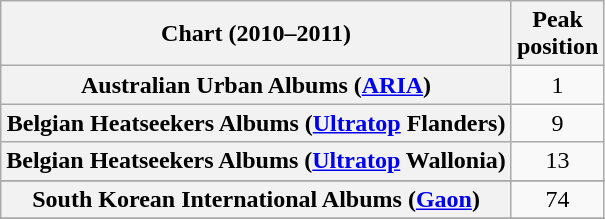<table class="wikitable sortable plainrowheaders" style="text-align:center">
<tr>
<th scope="col">Chart (2010–2011)</th>
<th scope="col">Peak<br>position</th>
</tr>
<tr>
<th scope="row">Australian Urban Albums (<a href='#'>ARIA</a>)</th>
<td>1</td>
</tr>
<tr>
<th scope="row">Belgian Heatseekers Albums (<a href='#'>Ultratop</a> Flanders)</th>
<td>9</td>
</tr>
<tr>
<th scope="row">Belgian Heatseekers Albums (<a href='#'>Ultratop</a> Wallonia)</th>
<td>13</td>
</tr>
<tr>
</tr>
<tr>
</tr>
<tr>
<th scope="row">South Korean International Albums (<a href='#'>Gaon</a>)</th>
<td>74</td>
</tr>
<tr>
</tr>
<tr>
</tr>
<tr>
</tr>
</table>
